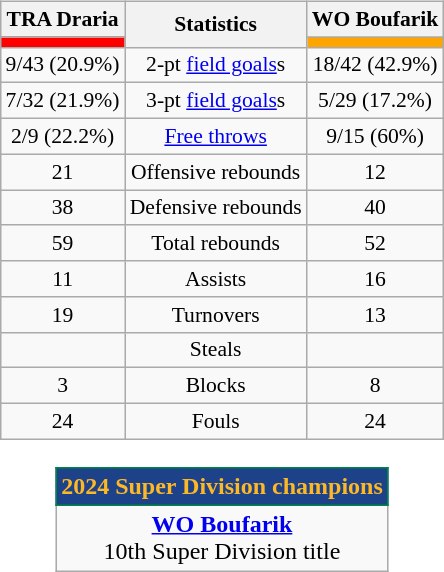<table style="width:100%;">
<tr>
<td valign=top align=right width=33%><br>













</td>
<td style="vertical-align:top; align:center; width:33%;"><br><table style="width:100%;">
<tr>
<td style="width=50%;"></td>
<td></td>
<td style="width=50%;"></td>
</tr>
</table>
<table class="wikitable" style="font-size:90%; text-align:center; margin:auto;" align=center>
<tr>
<th>TRA Draria</th>
<th rowspan=2>Statistics</th>
<th>WO Boufarik</th>
</tr>
<tr>
<td style="background:red;"></td>
<td style="background:orange;"></td>
</tr>
<tr>
<td>9/43 (20.9%)</td>
<td>2-pt <a href='#'>field goals</a>s</td>
<td>18/42 (42.9%)</td>
</tr>
<tr>
<td>7/32 (21.9%)</td>
<td>3-pt <a href='#'>field goals</a>s</td>
<td>5/29 (17.2%)</td>
</tr>
<tr>
<td>2/9 (22.2%)</td>
<td><a href='#'>Free throws</a></td>
<td>9/15 (60%)</td>
</tr>
<tr>
<td>21</td>
<td>Offensive rebounds</td>
<td>12</td>
</tr>
<tr>
<td>38</td>
<td>Defensive rebounds</td>
<td>40</td>
</tr>
<tr>
<td>59</td>
<td>Total rebounds</td>
<td>52</td>
</tr>
<tr>
<td>11</td>
<td>Assists</td>
<td>16</td>
</tr>
<tr>
<td>19</td>
<td>Turnovers</td>
<td>13</td>
</tr>
<tr>
<td></td>
<td>Steals</td>
<td></td>
</tr>
<tr>
<td>3</td>
<td>Blocks</td>
<td>8</td>
</tr>
<tr>
<td>24</td>
<td>Fouls</td>
<td>24</td>
</tr>
</table>
<br><table class=wikitable style="text-align:center; margin:auto">
<tr>
<th style="background: #1d4289 ; color: #fdb826; border: 1px solid #008349;">2024 Super Division champions</th>
</tr>
<tr>
<td><strong><a href='#'>WO Boufarik</a></strong><br> 10th Super Division title</td>
</tr>
</table>
</td>
<td style="vertical-align:top; align:left; width:33%;"><br>













</td>
</tr>
</table>
